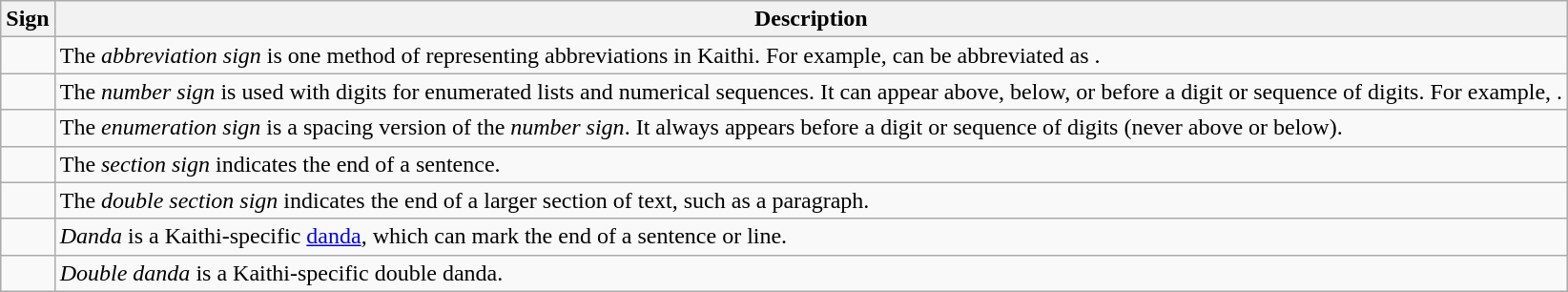<table class="wikitable">
<tr>
<th>Sign</th>
<th>Description</th>
</tr>
<tr>
<td></td>
<td>The <em>abbreviation sign</em> is one method of representing abbreviations in Kaithi. For example,  can be abbreviated as .</td>
</tr>
<tr>
<td></td>
<td>The <em>number sign</em> is used with digits for enumerated lists and numerical sequences. It can appear above, below, or before a digit or sequence of digits. For example, .</td>
</tr>
<tr>
<td></td>
<td>The <em>enumeration sign</em> is a spacing version of the <em>number sign</em>. It always appears before a digit or sequence of digits (never above or below).</td>
</tr>
<tr>
<td></td>
<td>The <em>section sign</em> indicates the end of a sentence.</td>
</tr>
<tr>
<td></td>
<td>The <em>double section sign</em> indicates the end of a larger section of text, such as a paragraph.</td>
</tr>
<tr>
<td></td>
<td><em>Danda</em> is a Kaithi-specific <a href='#'>danda</a>, which can mark the end of a sentence or line.</td>
</tr>
<tr>
<td></td>
<td><em>Double danda</em> is a Kaithi-specific double danda.</td>
</tr>
</table>
